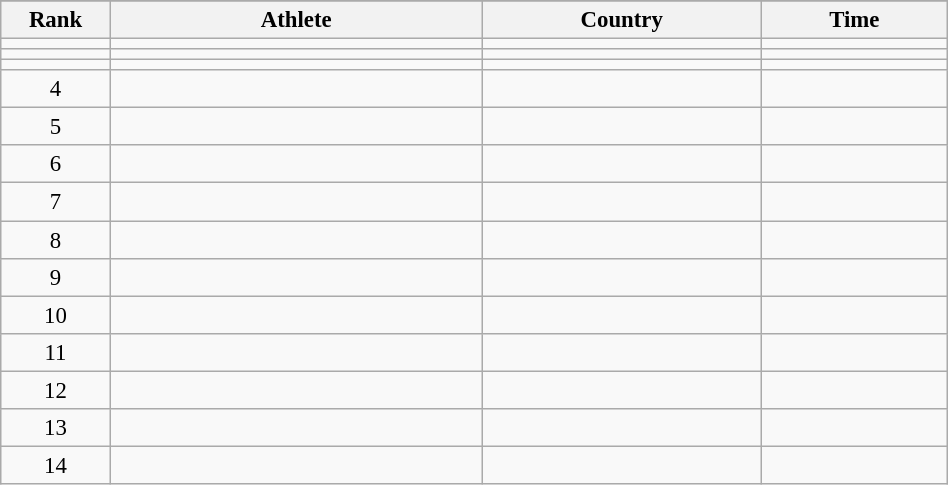<table class="wikitable sortable" style=" text-align:center; font-size:95%;" width="50%">
<tr>
</tr>
<tr>
<th width=5%>Rank</th>
<th width=20%>Athlete</th>
<th width=15%>Country</th>
<th width=10%>Time</th>
</tr>
<tr>
<td align=center></td>
<td align=left></td>
<td align=left></td>
<td></td>
</tr>
<tr>
<td align=center></td>
<td align=left></td>
<td align=left></td>
<td></td>
</tr>
<tr>
<td align=center></td>
<td align=left></td>
<td align=left></td>
<td></td>
</tr>
<tr>
<td align=center>4</td>
<td align=left></td>
<td align=left></td>
<td></td>
</tr>
<tr>
<td align=center>5</td>
<td align=left></td>
<td align=left></td>
<td></td>
</tr>
<tr>
<td align=center>6</td>
<td align=left></td>
<td align=left></td>
<td></td>
</tr>
<tr>
<td align=center>7</td>
<td align=left></td>
<td align=left></td>
<td></td>
</tr>
<tr>
<td align=center>8</td>
<td align=left></td>
<td align=left></td>
<td></td>
</tr>
<tr>
<td align=center>9</td>
<td align=left></td>
<td align=left></td>
<td></td>
</tr>
<tr>
<td align=center>10</td>
<td align=left></td>
<td align=left></td>
<td></td>
</tr>
<tr>
<td align=center>11</td>
<td align=left></td>
<td align=left></td>
<td></td>
</tr>
<tr>
<td align=center>12</td>
<td align=left></td>
<td align=left></td>
<td></td>
</tr>
<tr>
<td align=center>13</td>
<td align=left></td>
<td align=left></td>
<td></td>
</tr>
<tr>
<td align=center>14</td>
<td align=left></td>
<td align=left></td>
<td></td>
</tr>
</table>
